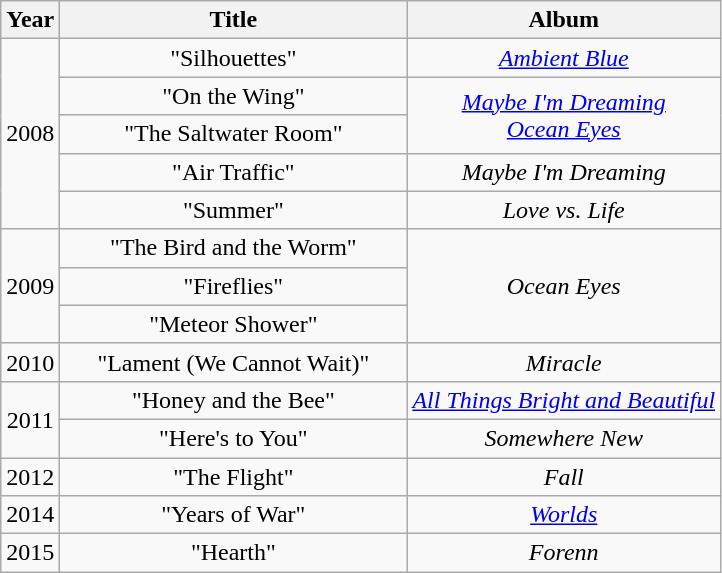<table class="wikitable plainrowheaders" style="text-align:center;">
<tr>
<th scope="col">Year</th>
<th scope="col" style="width:14em;">Title</th>
<th scope="col">Album</th>
</tr>
<tr>
<td rowspan="5">2008</td>
<td>"Silhouettes"<br></td>
<td><em><a href='#'>Ambient Blue</a></em></td>
</tr>
<tr>
<td>"On the Wing"<br></td>
<td rowspan="2"><em><a href='#'>Maybe I'm Dreaming</a></em><br><em><a href='#'>Ocean Eyes</a></em></td>
</tr>
<tr>
<td>"The Saltwater Room"<br></td>
</tr>
<tr>
<td>"Air Traffic"<br></td>
<td><em>Maybe I'm Dreaming</em></td>
</tr>
<tr>
<td>"Summer"<br></td>
<td><em>Love vs. Life</em></td>
</tr>
<tr>
<td rowspan="3">2009</td>
<td>"The Bird and the Worm"  <br></td>
<td rowspan="3"><em>Ocean Eyes</em></td>
</tr>
<tr>
<td>"Fireflies"  <br></td>
</tr>
<tr>
<td>"Meteor Shower"<br></td>
</tr>
<tr>
<td>2010</td>
<td>"Lament (We Cannot Wait)"<br></td>
<td><em>Miracle</em></td>
</tr>
<tr>
<td rowspan="2">2011</td>
<td>"Honey and the Bee"<br></td>
<td><em><a href='#'>All Things Bright and Beautiful</a></em></td>
</tr>
<tr>
<td>"Here's to You"<br></td>
<td><em>Somewhere New</em></td>
</tr>
<tr>
<td>2012</td>
<td>"The Flight"<br></td>
<td><em>Fall</em></td>
</tr>
<tr>
<td>2014</td>
<td>"Years of War"<br></td>
<td><em><a href='#'>Worlds</a></em></td>
</tr>
<tr>
<td>2015</td>
<td>"Hearth"<br></td>
<td><em>Forenn</em></td>
</tr>
</table>
